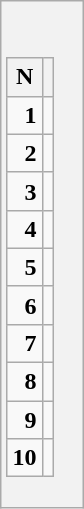<table class="wikitable">
<tr>
<th><br><table class="wikitable" style="text-align: right;">
<tr>
<th>N</th>
<th></th>
</tr>
<tr>
<td>1</td>
<td></td>
</tr>
<tr>
<td>2</td>
<td></td>
</tr>
<tr>
<td>3</td>
<td></td>
</tr>
<tr>
<td>4</td>
<td></td>
</tr>
<tr>
<td>5</td>
<td></td>
</tr>
<tr>
<td>6</td>
<td></td>
</tr>
<tr>
<td>7</td>
<td></td>
</tr>
<tr>
<td>8</td>
<td></td>
</tr>
<tr>
<td>9</td>
<td></td>
</tr>
<tr>
<td>10</td>
<td></td>
</tr>
</table>
</th>
</tr>
</table>
